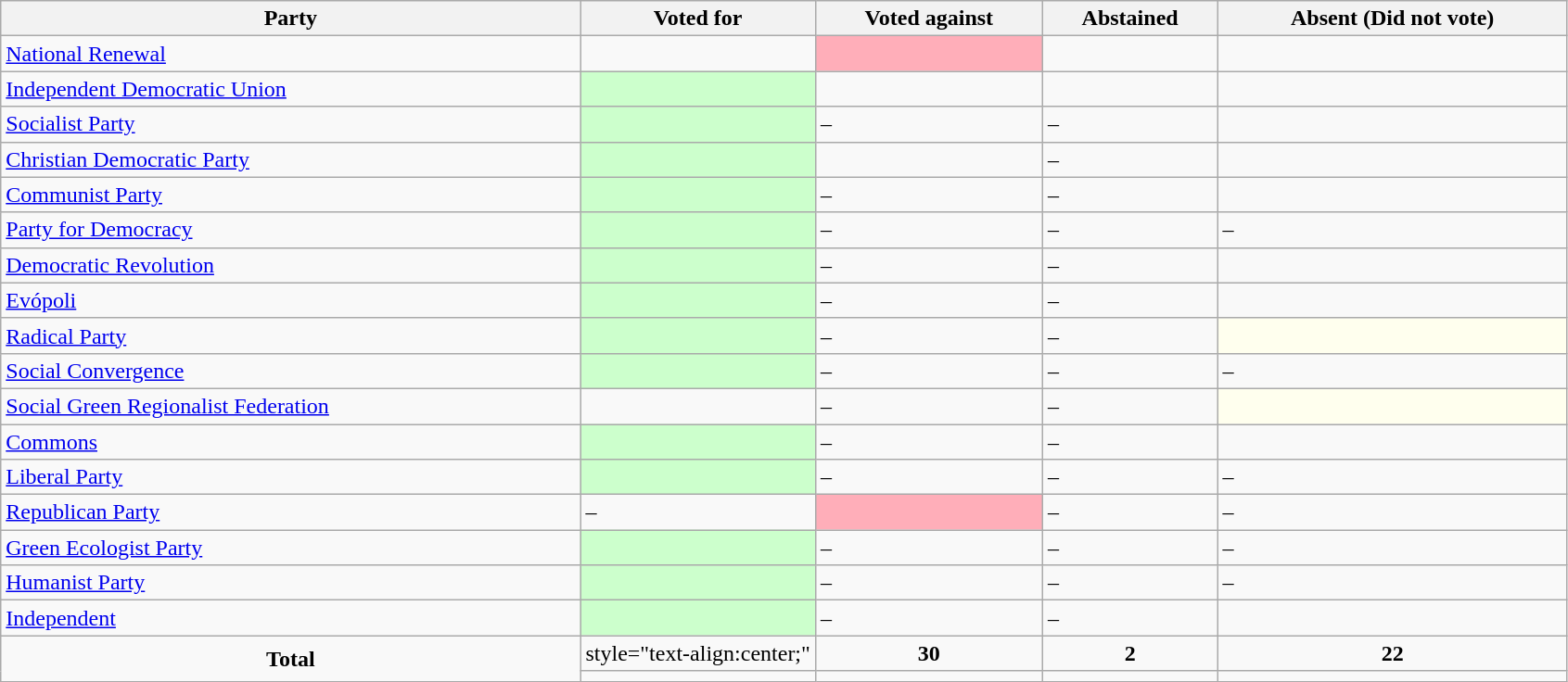<table class="wikitable">
<tr>
<th style="width:37%;">Party</th>
<th style="width:15%;">Voted for</th>
<th>Voted against</th>
<th>Abstained</th>
<th>Absent (Did not vote)</th>
</tr>
<tr>
<td> <a href='#'>National Renewal</a></td>
<td></td>
<td style="background-color:#FFAEB9;"></td>
<td></td>
<td></td>
</tr>
<tr>
<td> <a href='#'>Independent Democratic Union</a></td>
<td style="background-color:#CCFFCC;"></td>
<td></td>
<td></td>
<td></td>
</tr>
<tr>
<td> <a href='#'>Socialist Party</a></td>
<td style="background-color:#CCFFCC;"></td>
<td>–</td>
<td>–</td>
<td></td>
</tr>
<tr>
<td> <a href='#'>Christian Democratic Party</a></td>
<td style="background-color:#CCFFCC;"></td>
<td></td>
<td>–</td>
<td></td>
</tr>
<tr>
<td> <a href='#'>Communist Party</a></td>
<td style="background-color:#CCFFCC;"></td>
<td>–</td>
<td>–</td>
<td></td>
</tr>
<tr>
<td> <a href='#'>Party for Democracy</a></td>
<td style="background-color:#CCFFCC;"></td>
<td>–</td>
<td>–</td>
<td>–</td>
</tr>
<tr>
<td> <a href='#'>Democratic Revolution</a></td>
<td style="background-color:#CCFFCC;"></td>
<td>–</td>
<td>–</td>
<td></td>
</tr>
<tr>
<td> <a href='#'>Evópoli</a></td>
<td style="background-color:#CCFFCC;"></td>
<td>–</td>
<td>–</td>
<td></td>
</tr>
<tr>
<td> <a href='#'>Radical Party</a></td>
<td style="background-color:#CCFFCC;"></td>
<td>–</td>
<td>–</td>
<td style="background-color:#FFE;"></td>
</tr>
<tr>
<td> <a href='#'>Social Convergence</a></td>
<td style="background-color:#CCFFCC;"></td>
<td>–</td>
<td>–</td>
<td>–</td>
</tr>
<tr>
<td> <a href='#'>Social Green Regionalist Federation</a></td>
<td></td>
<td>–</td>
<td>–</td>
<td style="background-color:#FFE;"></td>
</tr>
<tr>
<td> <a href='#'>Commons</a></td>
<td style="background-color:#CCFFCC;"></td>
<td>–</td>
<td>–</td>
<td></td>
</tr>
<tr>
<td> <a href='#'>Liberal Party</a></td>
<td style="background-color:#CCFFCC;"></td>
<td>–</td>
<td>–</td>
<td>–</td>
</tr>
<tr>
<td> <a href='#'>Republican Party</a></td>
<td>–</td>
<td style="background-color:#FFAEB9;"></td>
<td>–</td>
<td>–</td>
</tr>
<tr>
<td> <a href='#'>Green Ecologist Party</a></td>
<td style="background-color:#CCFFCC;"></td>
<td>–</td>
<td>–</td>
<td>–</td>
</tr>
<tr>
<td> <a href='#'>Humanist Party</a></td>
<td style="background-color:#CCFFCC;"></td>
<td>–</td>
<td>–</td>
<td>–</td>
</tr>
<tr>
<td> <a href='#'>Independent</a></td>
<td style="background-color:#CCFFCC;"></td>
<td>–</td>
<td>–</td>
<td></td>
</tr>
<tr>
<td style="text-align:center;" rowspan="2"><strong>Total</strong></td>
<td>style="text-align:center;" </td>
<td style="text-align:center;"><strong>30</strong></td>
<td style="text-align:center;"><strong>2</strong></td>
<td style="text-align:center;"><strong>22</strong></td>
</tr>
<tr>
<td style="text-align:center;"></td>
<td style="text-align:center;"></td>
<td style="text-align:center;"></td>
<td style="text-align:center;"></td>
</tr>
</table>
